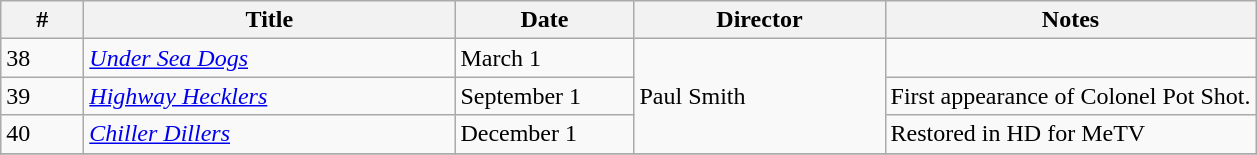<table class="wikitable">
<tr>
<th style="width:3em">#</th>
<th style="width:15em">Title</th>
<th style="width:7em">Date</th>
<th style="width:10em">Director</th>
<th>Notes</th>
</tr>
<tr>
<td>38</td>
<td><em><a href='#'>Under Sea Dogs</a></em></td>
<td>March 1</td>
<td rowspan=3>Paul Smith</td>
<td></td>
</tr>
<tr>
<td>39</td>
<td><em><a href='#'>Highway Hecklers</a></em></td>
<td>September 1</td>
<td>First appearance of Colonel Pot Shot.</td>
</tr>
<tr>
<td>40</td>
<td><em><a href='#'>Chiller Dillers</a></em></td>
<td>December 1</td>
<td>Restored in HD for MeTV</td>
</tr>
<tr>
</tr>
</table>
